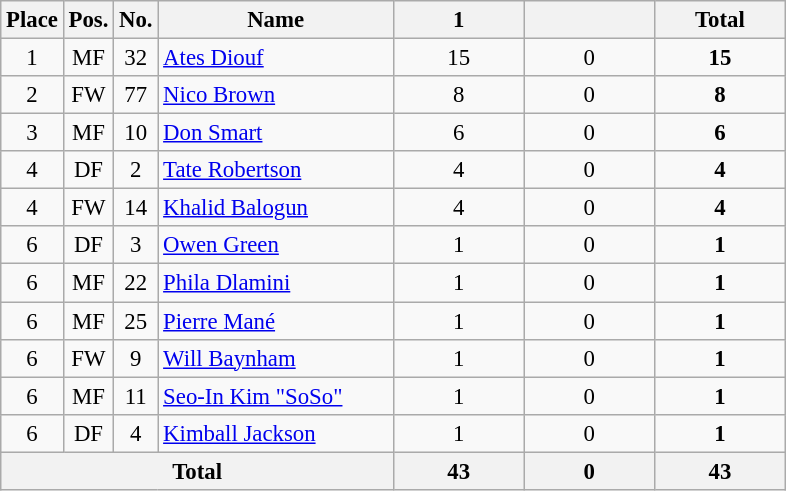<table class="wikitable sortable" style="font-size: 95%; text-align: center;">
<tr>
<th width=20>Place</th>
<th width=20>Pos.</th>
<th width=20>No.</th>
<th width=150>Name</th>
<th width=80>1</th>
<th width="80"></th>
<th width="80"><strong>Total</strong></th>
</tr>
<tr>
<td>1</td>
<td>MF</td>
<td>32</td>
<td align="left"> <a href='#'>Ates Diouf</a></td>
<td>15</td>
<td>0</td>
<td><strong>15</strong></td>
</tr>
<tr>
<td>2</td>
<td>FW</td>
<td>77</td>
<td align="left"> <a href='#'>Nico Brown</a></td>
<td>8</td>
<td>0</td>
<td><strong>8</strong></td>
</tr>
<tr>
<td>3</td>
<td>MF</td>
<td>10</td>
<td align="left"> <a href='#'>Don Smart</a></td>
<td>6</td>
<td>0</td>
<td><strong>6</strong></td>
</tr>
<tr>
<td>4</td>
<td>DF</td>
<td>2</td>
<td align="left"> <a href='#'>Tate Robertson</a></td>
<td>4</td>
<td>0</td>
<td><strong>4</strong></td>
</tr>
<tr>
<td>4</td>
<td>FW</td>
<td>14</td>
<td align="left"> <a href='#'>Khalid Balogun</a></td>
<td>4</td>
<td>0</td>
<td><strong>4</strong></td>
</tr>
<tr>
<td>6</td>
<td>DF</td>
<td>3</td>
<td align="left"> <a href='#'>Owen Green</a></td>
<td>1</td>
<td>0</td>
<td><strong>1</strong></td>
</tr>
<tr>
<td>6</td>
<td>MF</td>
<td>22</td>
<td align="left"> <a href='#'>Phila Dlamini</a></td>
<td>1</td>
<td>0</td>
<td><strong>1</strong></td>
</tr>
<tr>
<td>6</td>
<td>MF</td>
<td>25</td>
<td align="left"> <a href='#'>Pierre Mané</a></td>
<td>1</td>
<td>0</td>
<td><strong>1</strong></td>
</tr>
<tr>
<td>6</td>
<td>FW</td>
<td>9</td>
<td align="left"> <a href='#'>Will Baynham</a></td>
<td>1</td>
<td>0</td>
<td><strong>1</strong></td>
</tr>
<tr>
<td>6</td>
<td>MF</td>
<td>11</td>
<td align="left"> <a href='#'>Seo-In Kim "SoSo"</a></td>
<td>1</td>
<td>0</td>
<td><strong>1</strong></td>
</tr>
<tr>
<td>6</td>
<td>DF</td>
<td>4</td>
<td align="left"> <a href='#'>Kimball Jackson</a></td>
<td>1</td>
<td>0</td>
<td><strong>1</strong></td>
</tr>
<tr>
<th colspan="4">Total</th>
<th>43</th>
<th>0</th>
<th>43</th>
</tr>
</table>
